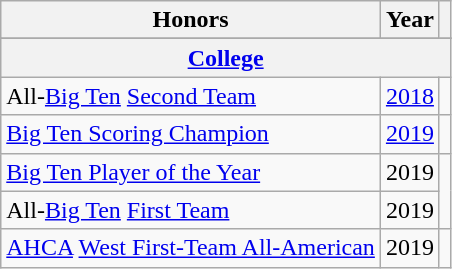<table class="wikitable">
<tr>
<th>Honors</th>
<th>Year</th>
<th></th>
</tr>
<tr>
</tr>
<tr>
<th colspan="3"><a href='#'>College</a></th>
</tr>
<tr>
<td>All-<a href='#'>Big Ten</a> <a href='#'>Second Team</a></td>
<td><a href='#'>2018</a></td>
<td></td>
</tr>
<tr>
<td><a href='#'>Big Ten Scoring Champion</a></td>
<td><a href='#'>2019</a></td>
<td></td>
</tr>
<tr>
<td><a href='#'>Big Ten Player of the Year</a></td>
<td>2019</td>
<td rowspan="2"></td>
</tr>
<tr>
<td>All-<a href='#'>Big Ten</a> <a href='#'>First Team</a></td>
<td>2019</td>
</tr>
<tr>
<td><a href='#'>AHCA</a> <a href='#'>West First-Team All-American</a></td>
<td>2019</td>
<td></td>
</tr>
</table>
